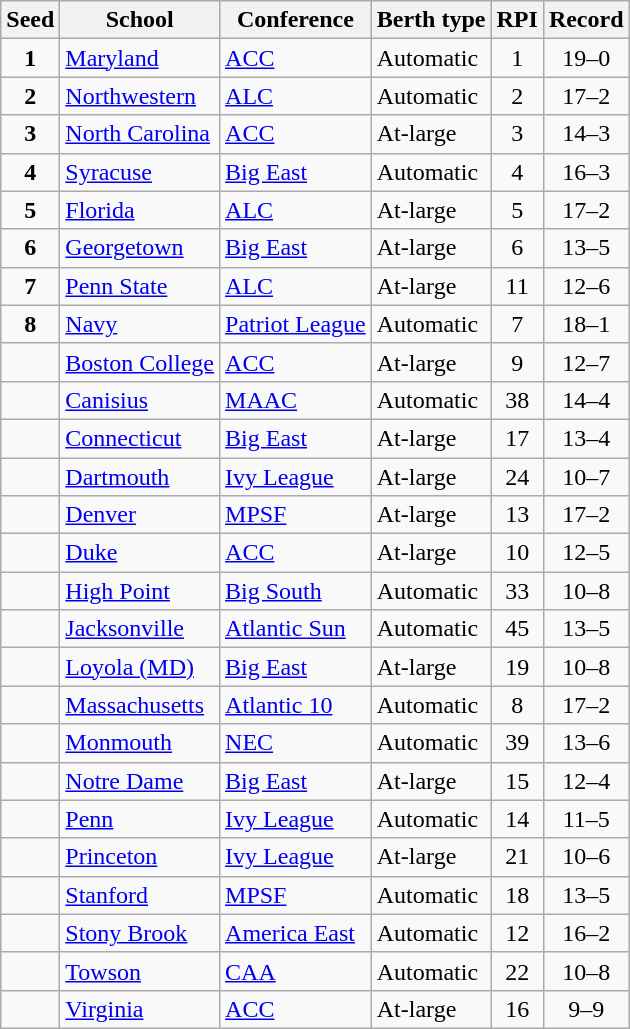<table class="wikitable sortable">
<tr>
<th>Seed</th>
<th>School</th>
<th>Conference</th>
<th>Berth type</th>
<th>RPI</th>
<th>Record</th>
</tr>
<tr>
<td align=center><strong>1</strong></td>
<td><a href='#'>Maryland</a></td>
<td><a href='#'>ACC</a></td>
<td>Automatic</td>
<td align=center>1</td>
<td align=center>19–0</td>
</tr>
<tr>
<td align=center><strong>2</strong></td>
<td><a href='#'>Northwestern</a></td>
<td><a href='#'>ALC</a></td>
<td>Automatic</td>
<td align=center>2</td>
<td align=center>17–2</td>
</tr>
<tr>
<td align=center><strong>3</strong></td>
<td><a href='#'>North Carolina</a></td>
<td><a href='#'>ACC</a></td>
<td>At-large</td>
<td align=center>3</td>
<td align=center>14–3</td>
</tr>
<tr>
<td align=center><strong>4</strong></td>
<td><a href='#'>Syracuse</a></td>
<td><a href='#'>Big East</a></td>
<td>Automatic</td>
<td align=center>4</td>
<td align=center>16–3</td>
</tr>
<tr>
<td align=center><strong>5</strong></td>
<td><a href='#'>Florida</a></td>
<td><a href='#'>ALC</a></td>
<td>At-large</td>
<td align=center>5</td>
<td align=center>17–2</td>
</tr>
<tr>
<td align=center><strong>6</strong></td>
<td><a href='#'>Georgetown</a></td>
<td><a href='#'>Big East</a></td>
<td>At-large</td>
<td align=center>6</td>
<td align=center>13–5</td>
</tr>
<tr>
<td align=center><strong>7</strong></td>
<td><a href='#'>Penn State</a></td>
<td><a href='#'>ALC</a></td>
<td>At-large</td>
<td align=center>11</td>
<td align=center>12–6</td>
</tr>
<tr>
<td align=center><strong>8</strong></td>
<td><a href='#'>Navy</a></td>
<td><a href='#'>Patriot League</a></td>
<td>Automatic</td>
<td align=center>7</td>
<td align=center>18–1</td>
</tr>
<tr>
<td></td>
<td><a href='#'>Boston College</a></td>
<td><a href='#'>ACC</a></td>
<td>At-large</td>
<td align=center>9</td>
<td align=center>12–7</td>
</tr>
<tr>
<td></td>
<td><a href='#'>Canisius</a></td>
<td><a href='#'>MAAC</a></td>
<td>Automatic</td>
<td align=center>38</td>
<td align=center>14–4</td>
</tr>
<tr>
<td></td>
<td><a href='#'>Connecticut</a></td>
<td><a href='#'>Big East</a></td>
<td>At-large</td>
<td align=center>17</td>
<td align=center>13–4</td>
</tr>
<tr>
<td></td>
<td><a href='#'>Dartmouth</a></td>
<td><a href='#'>Ivy League</a></td>
<td>At-large</td>
<td align=center>24</td>
<td align=center>10–7</td>
</tr>
<tr>
<td></td>
<td><a href='#'>Denver</a></td>
<td><a href='#'>MPSF</a></td>
<td>At-large</td>
<td align=center>13</td>
<td align=center>17–2</td>
</tr>
<tr>
<td></td>
<td><a href='#'>Duke</a></td>
<td><a href='#'>ACC</a></td>
<td>At-large</td>
<td align=center>10</td>
<td align=center>12–5</td>
</tr>
<tr>
<td></td>
<td><a href='#'>High Point</a></td>
<td><a href='#'>Big South</a></td>
<td>Automatic</td>
<td align=center>33</td>
<td align=center>10–8</td>
</tr>
<tr>
<td></td>
<td><a href='#'>Jacksonville</a></td>
<td><a href='#'>Atlantic Sun</a></td>
<td>Automatic</td>
<td align=center>45</td>
<td align=center>13–5</td>
</tr>
<tr>
<td></td>
<td><a href='#'>Loyola (MD)</a></td>
<td><a href='#'>Big East</a></td>
<td>At-large</td>
<td align=center>19</td>
<td align=center>10–8</td>
</tr>
<tr>
<td></td>
<td><a href='#'>Massachusetts</a></td>
<td><a href='#'>Atlantic 10</a></td>
<td>Automatic</td>
<td align=center>8</td>
<td align=center>17–2</td>
</tr>
<tr>
<td></td>
<td><a href='#'>Monmouth</a></td>
<td><a href='#'>NEC</a></td>
<td>Automatic</td>
<td align=center>39</td>
<td align=center>13–6</td>
</tr>
<tr>
<td></td>
<td><a href='#'>Notre Dame</a></td>
<td><a href='#'>Big East</a></td>
<td>At-large</td>
<td align=center>15</td>
<td align=center>12–4</td>
</tr>
<tr>
<td></td>
<td><a href='#'>Penn</a></td>
<td><a href='#'>Ivy League</a></td>
<td>Automatic</td>
<td align=center>14</td>
<td align=center>11–5</td>
</tr>
<tr>
<td></td>
<td><a href='#'>Princeton</a></td>
<td><a href='#'>Ivy League</a></td>
<td>At-large</td>
<td align=center>21</td>
<td align=center>10–6</td>
</tr>
<tr>
<td></td>
<td><a href='#'>Stanford</a></td>
<td><a href='#'>MPSF</a></td>
<td>Automatic</td>
<td align=center>18</td>
<td align=center>13–5</td>
</tr>
<tr>
<td></td>
<td><a href='#'>Stony Brook</a></td>
<td><a href='#'>America East</a></td>
<td>Automatic</td>
<td align=center>12</td>
<td align=center>16–2</td>
</tr>
<tr>
<td></td>
<td><a href='#'>Towson</a></td>
<td><a href='#'>CAA</a></td>
<td>Automatic</td>
<td align=center>22</td>
<td align=center>10–8</td>
</tr>
<tr>
<td></td>
<td><a href='#'>Virginia</a></td>
<td><a href='#'>ACC</a></td>
<td>At-large</td>
<td align=center>16</td>
<td align=center>9–9</td>
</tr>
</table>
